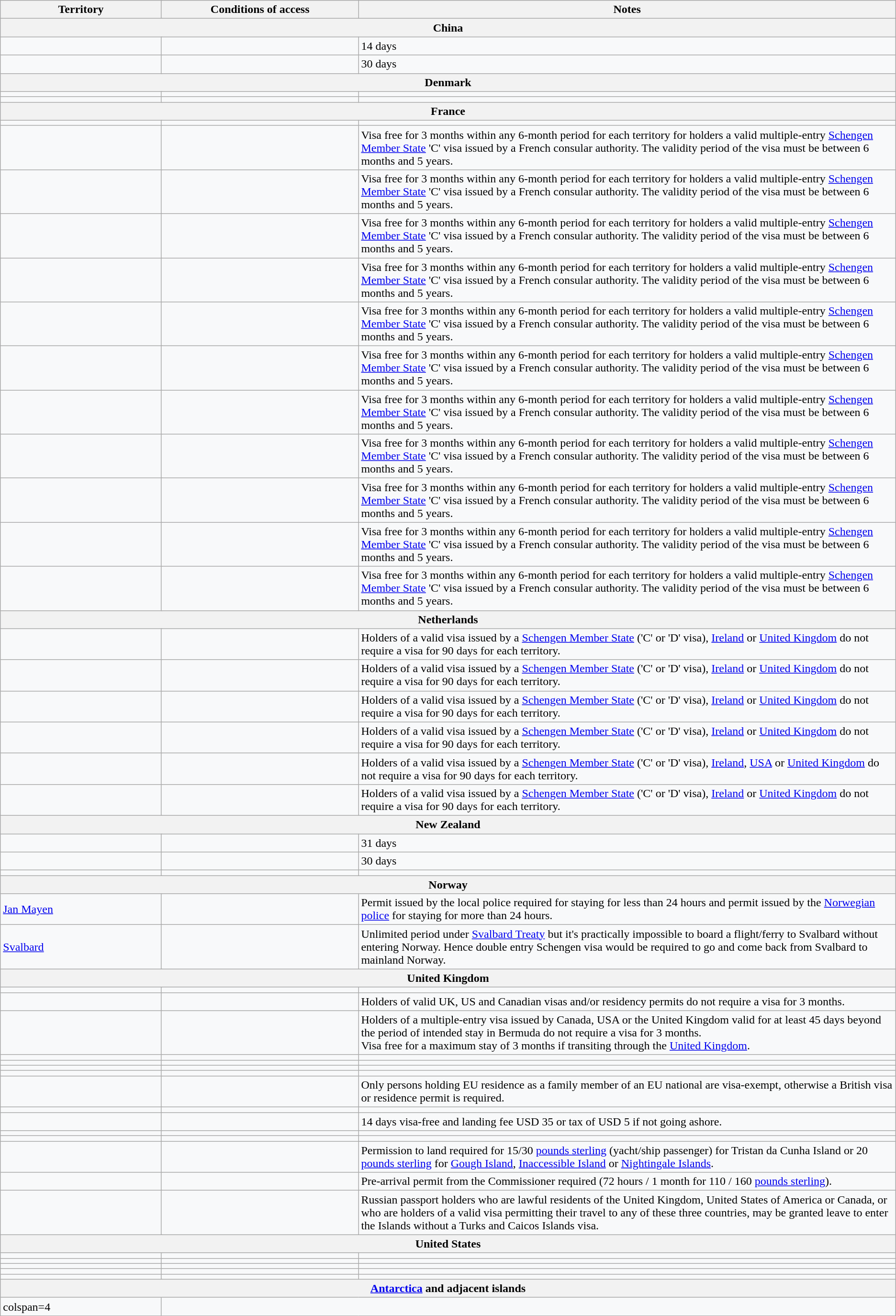<table class="wikitable sortable sticky-header mw-datatable" style="text-align: left; table-layout: fixed;background:#f8f9faff;">
<tr>
<th colspan="2" style="width:18%;">Territory</th>
<th style="width:22%;">Conditions of access</th>
<th>Notes</th>
</tr>
<tr>
<th colspan="4">China</th>
</tr>
<tr>
<td colspan=2></td>
<td></td>
<td>14 days</td>
</tr>
<tr>
<td colspan=2></td>
<td></td>
<td>30 days</td>
</tr>
<tr>
<th colspan="4">Denmark</th>
</tr>
<tr>
<td colspan=2></td>
<td></td>
<td></td>
</tr>
<tr>
<td colspan=2></td>
<td></td>
<td></td>
</tr>
<tr>
<th colspan="4">France</th>
</tr>
<tr>
<td colspan=2></td>
<td></td>
<td></td>
</tr>
<tr>
<td colspan=2></td>
<td></td>
<td>Visa free for 3 months within any 6-month period for each territory for holders a valid multiple-entry <a href='#'>Schengen Member State</a> 'C' visa issued by a French consular authority. The validity period of the visa must be between 6 months and 5 years.</td>
</tr>
<tr>
<td colspan=2></td>
<td></td>
<td>Visa free for 3 months within any 6-month period for each territory for holders a valid multiple-entry <a href='#'>Schengen Member State</a> 'C' visa issued by a French consular authority. The validity period of the visa must be between 6 months and 5 years.</td>
</tr>
<tr>
<td colspan=2></td>
<td></td>
<td>Visa free for 3 months within any 6-month period for each territory for holders a valid multiple-entry <a href='#'>Schengen Member State</a> 'C' visa issued by a French consular authority. The validity period of the visa must be between 6 months and 5 years.</td>
</tr>
<tr>
<td colspan=2></td>
<td></td>
<td>Visa free for 3 months within any 6-month period for each territory for holders a valid multiple-entry <a href='#'>Schengen Member State</a> 'C' visa issued by a French consular authority. The validity period of the visa must be between 6 months and 5 years.</td>
</tr>
<tr>
<td colspan=2></td>
<td></td>
<td>Visa free for 3 months within any 6-month period for each territory for holders a valid multiple-entry <a href='#'>Schengen Member State</a> 'C' visa issued by a French consular authority. The validity period of the visa must be between 6 months and 5 years.</td>
</tr>
<tr>
<td colspan=2></td>
<td></td>
<td>Visa free for 3 months within any 6-month period for each territory for holders a valid multiple-entry <a href='#'>Schengen Member State</a> 'C' visa issued by a French consular authority. The validity period of the visa must be between 6 months and 5 years.</td>
</tr>
<tr>
<td colspan=2></td>
<td></td>
<td>Visa free for 3 months within any 6-month period for each territory for holders a valid multiple-entry <a href='#'>Schengen Member State</a> 'C' visa issued by a French consular authority. The validity period of the visa must be between 6 months and 5 years.</td>
</tr>
<tr>
<td colspan=2></td>
<td></td>
<td>Visa free for 3 months within any 6-month period for each territory for holders a valid multiple-entry <a href='#'>Schengen Member State</a> 'C' visa issued by a French consular authority. The validity period of the visa must be between 6 months and 5 years.</td>
</tr>
<tr>
<td colspan=2></td>
<td></td>
<td>Visa free for 3 months within any 6-month period for each territory for holders a valid multiple-entry <a href='#'>Schengen Member State</a> 'C' visa issued by a French consular authority. The validity period of the visa must be between 6 months and 5 years.</td>
</tr>
<tr>
<td colspan=2></td>
<td></td>
<td>Visa free for 3 months within any 6-month period for each territory for holders a valid multiple-entry <a href='#'>Schengen Member State</a> 'C' visa issued by a French consular authority. The validity period of the visa must be between 6 months and 5 years.</td>
</tr>
<tr>
<td colspan=2></td>
<td></td>
<td>Visa free for 3 months within any 6-month period for each territory for holders a valid multiple-entry <a href='#'>Schengen Member State</a> 'C' visa issued by a French consular authority. The validity period of the visa must be between 6 months and 5 years.</td>
</tr>
<tr>
<th colspan="4">Netherlands</th>
</tr>
<tr>
<td colspan=2></td>
<td></td>
<td>Holders of a valid visa issued by a <a href='#'>Schengen Member State</a> ('C' or 'D' visa), <a href='#'>Ireland</a> or <a href='#'>United Kingdom</a> do not require a visa for 90 days for each territory.</td>
</tr>
<tr>
<td colspan=2></td>
<td></td>
<td>Holders of a valid visa issued by a <a href='#'>Schengen Member State</a> ('C' or 'D' visa), <a href='#'>Ireland</a> or <a href='#'>United Kingdom</a> do not require a visa for 90 days for each territory.</td>
</tr>
<tr>
<td colspan=2></td>
<td></td>
<td>Holders of a valid visa issued by a <a href='#'>Schengen Member State</a> ('C' or 'D' visa), <a href='#'>Ireland</a> or <a href='#'>United Kingdom</a> do not require a visa for 90 days for each territory.</td>
</tr>
<tr>
<td colspan=2></td>
<td></td>
<td>Holders of a valid visa issued by a <a href='#'>Schengen Member State</a> ('C' or 'D' visa), <a href='#'>Ireland</a> or <a href='#'>United Kingdom</a> do not require a visa for 90 days for each territory.</td>
</tr>
<tr>
<td colspan=2></td>
<td></td>
<td>Holders of a valid visa issued by a <a href='#'>Schengen Member State</a> ('C' or 'D' visa), <a href='#'>Ireland</a>, <a href='#'>USA</a> or <a href='#'>United Kingdom</a> do not require a visa for 90 days for each territory.</td>
</tr>
<tr>
<td colspan=2></td>
<td></td>
<td>Holders of a valid visa issued by a <a href='#'>Schengen Member State</a> ('C' or 'D' visa), <a href='#'>Ireland</a> or <a href='#'>United Kingdom</a> do not require a visa for 90 days for each territory.</td>
</tr>
<tr>
<th colspan="4">New Zealand</th>
</tr>
<tr>
<td colspan=2></td>
<td></td>
<td>31 days</td>
</tr>
<tr>
<td colspan=2></td>
<td></td>
<td>30 days</td>
</tr>
<tr>
<td colspan=2></td>
<td></td>
<td></td>
</tr>
<tr>
<th colspan="4">Norway</th>
</tr>
<tr>
<td colspan=2> <a href='#'>Jan Mayen</a></td>
<td></td>
<td>Permit issued by the local police required for staying for less than 24 hours and permit issued by the <a href='#'>Norwegian police</a> for staying for more than 24 hours.</td>
</tr>
<tr>
<td colspan=2> <a href='#'>Svalbard</a></td>
<td></td>
<td>Unlimited period under <a href='#'>Svalbard Treaty</a> but it's practically impossible to board a flight/ferry to Svalbard without entering Norway. Hence double entry Schengen visa would be required to go and come back from Svalbard to mainland Norway.</td>
</tr>
<tr>
<th colspan="4">United Kingdom</th>
</tr>
<tr>
<td colspan=2></td>
<td></td>
<td></td>
</tr>
<tr>
<td colspan=2></td>
<td></td>
<td>Holders of valid UK, US and Canadian visas and/or residency permits do not require a visa for 3 months.</td>
</tr>
<tr>
<td colspan=2></td>
<td></td>
<td>Holders of a multiple-entry visa issued by Canada, USA or the United Kingdom valid for at least 45 days beyond the period of intended stay in Bermuda do not require a visa for 3 months. <br> Visa free for a maximum stay of 3 months if transiting through the <a href='#'>United Kingdom</a>.</td>
</tr>
<tr>
<td colspan=2></td>
<td></td>
<td></td>
</tr>
<tr>
<td colspan=2></td>
<td></td>
<td></td>
</tr>
<tr>
<td colspan=2></td>
<td></td>
<td></td>
</tr>
<tr>
<td colspan=2></td>
<td></td>
<td></td>
</tr>
<tr>
<td colspan=2></td>
<td></td>
<td>Only persons holding EU residence as a family member of an EU national are visa-exempt, otherwise a British visa or residence permit is required. <br></td>
</tr>
<tr>
<td colspan=2></td>
<td></td>
<td></td>
</tr>
<tr>
<td colspan=2></td>
<td></td>
<td>14 days visa-free and landing fee USD 35 or tax of USD 5 if not going ashore.</td>
</tr>
<tr>
<td colspan=2></td>
<td></td>
<td></td>
</tr>
<tr>
<td colspan=2></td>
<td></td>
<td></td>
</tr>
<tr>
<td colspan=2></td>
<td></td>
<td>Permission to land required for 15/30 <a href='#'>pounds sterling</a> (yacht/ship passenger) for Tristan da Cunha Island or 20 <a href='#'>pounds sterling</a> for <a href='#'>Gough Island</a>, <a href='#'>Inaccessible Island</a> or <a href='#'>Nightingale Islands</a>.</td>
</tr>
<tr>
<td colspan=2></td>
<td></td>
<td>Pre-arrival permit from the Commissioner required (72 hours / 1 month for 110 / 160 <a href='#'>pounds sterling</a>).</td>
</tr>
<tr>
<td colspan=2></td>
<td></td>
<td>Russian passport holders who are lawful residents of the United Kingdom, United States of America or Canada, or who are holders of a valid visa permitting their travel to any of these three countries, may be granted leave to enter the Islands without a Turks and Caicos Islands visa.</td>
</tr>
<tr>
<th colspan="4">United States</th>
</tr>
<tr>
<td colspan=2></td>
<td></td>
<td></td>
</tr>
<tr>
<td colspan=2></td>
<td></td>
<td></td>
</tr>
<tr>
<td colspan=2></td>
<td></td>
<td></td>
</tr>
<tr>
<td colspan=2></td>
<td></td>
<td></td>
</tr>
<tr>
<td colspan=2></td>
<td></td>
<td></td>
</tr>
<tr>
<th colspan=4><a href='#'>Antarctica</a> and adjacent islands</th>
</tr>
<tr>
<td>colspan=4 </td>
</tr>
</table>
